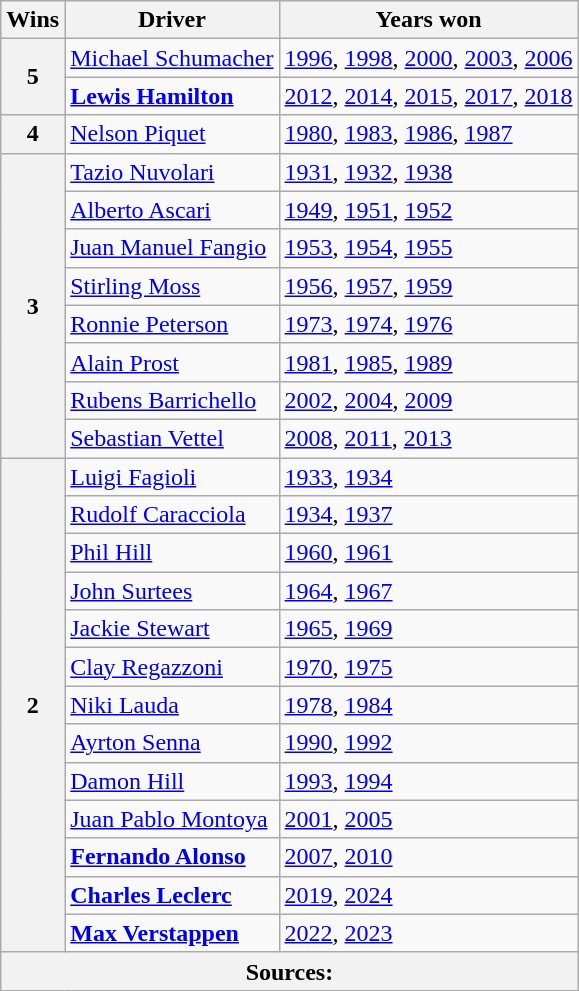<table class="wikitable">
<tr>
<th>Wins</th>
<th>Driver</th>
<th>Years won</th>
</tr>
<tr>
<th rowspan="2">5</th>
<td> <a href='#'>Michael Schumacher</a></td>
<td><a href='#'>1996</a>, <a href='#'>1998</a>, <a href='#'>2000</a>, <a href='#'>2003</a>, <a href='#'>2006</a></td>
</tr>
<tr>
<td> <strong><a href='#'>Lewis Hamilton</a></strong></td>
<td><a href='#'>2012</a>, <a href='#'>2014</a>, <a href='#'>2015</a>, <a href='#'>2017</a>, <a href='#'>2018</a></td>
</tr>
<tr>
<th>4</th>
<td> <a href='#'>Nelson Piquet</a></td>
<td><a href='#'>1980</a>, <a href='#'>1983</a>, <a href='#'>1986</a>, <a href='#'>1987</a></td>
</tr>
<tr>
<th rowspan="8">3</th>
<td> <a href='#'>Tazio Nuvolari</a></td>
<td><span><a href='#'>1931</a>, <a href='#'>1932</a>, <a href='#'>1938</a></span></td>
</tr>
<tr>
<td> <a href='#'>Alberto Ascari</a></td>
<td><span><a href='#'>1949</a>,</span> <a href='#'>1951</a>, <a href='#'>1952</a></td>
</tr>
<tr>
<td> <a href='#'>Juan Manuel Fangio</a></td>
<td><a href='#'>1953</a>, <a href='#'>1954</a>, <a href='#'>1955</a></td>
</tr>
<tr>
<td> <a href='#'>Stirling Moss</a></td>
<td><a href='#'>1956</a>, <a href='#'>1957</a>, <a href='#'>1959</a></td>
</tr>
<tr>
<td> <a href='#'>Ronnie Peterson</a></td>
<td><a href='#'>1973</a>, <a href='#'>1974</a>, <a href='#'>1976</a></td>
</tr>
<tr>
<td> <a href='#'>Alain Prost</a></td>
<td><a href='#'>1981</a>, <a href='#'>1985</a>, <a href='#'>1989</a></td>
</tr>
<tr>
<td> <a href='#'>Rubens Barrichello</a></td>
<td><a href='#'>2002</a>, <a href='#'>2004</a>, <a href='#'>2009</a></td>
</tr>
<tr>
<td> <a href='#'>Sebastian Vettel</a></td>
<td><a href='#'>2008</a>, <a href='#'>2011</a>, <a href='#'>2013</a></td>
</tr>
<tr>
<th rowspan="13">2</th>
<td> <a href='#'>Luigi Fagioli</a></td>
<td><span><a href='#'>1933</a>, <a href='#'>1934</a></span></td>
</tr>
<tr>
<td> <a href='#'>Rudolf Caracciola</a></td>
<td><span><a href='#'>1934</a>,</span><span> <a href='#'>1937</a></span></td>
</tr>
<tr>
<td> <a href='#'>Phil Hill</a></td>
<td><a href='#'>1960</a>, <a href='#'>1961</a></td>
</tr>
<tr>
<td> <a href='#'>John Surtees</a></td>
<td><a href='#'>1964</a>, <a href='#'>1967</a></td>
</tr>
<tr>
<td> <a href='#'>Jackie Stewart</a></td>
<td><a href='#'>1965</a>, <a href='#'>1969</a></td>
</tr>
<tr>
<td> <a href='#'>Clay Regazzoni</a></td>
<td><a href='#'>1970</a>, <a href='#'>1975</a></td>
</tr>
<tr>
<td> <a href='#'>Niki Lauda</a></td>
<td><a href='#'>1978</a>, <a href='#'>1984</a></td>
</tr>
<tr>
<td> <a href='#'>Ayrton Senna</a></td>
<td><a href='#'>1990</a>, <a href='#'>1992</a></td>
</tr>
<tr>
<td> <a href='#'>Damon Hill</a></td>
<td><a href='#'>1993</a>, <a href='#'>1994</a></td>
</tr>
<tr>
<td> <a href='#'>Juan Pablo Montoya</a></td>
<td><a href='#'>2001</a>, <a href='#'>2005</a></td>
</tr>
<tr>
<td> <strong><a href='#'>Fernando Alonso</a></strong></td>
<td><a href='#'>2007</a>, <a href='#'>2010</a></td>
</tr>
<tr>
<td> <strong><a href='#'>Charles Leclerc</a></strong></td>
<td><a href='#'>2019</a>, <a href='#'>2024</a></td>
</tr>
<tr>
<td> <strong><a href='#'>Max Verstappen</a></strong></td>
<td><a href='#'>2022</a>, <a href='#'>2023</a></td>
</tr>
<tr>
<th colspan=3>Sources:</th>
</tr>
</table>
